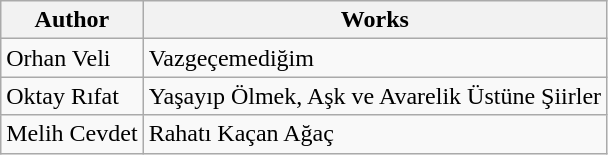<table class="wikitable">
<tr>
<th>Author</th>
<th>Works</th>
</tr>
<tr>
<td>Orhan Veli</td>
<td>Vazgeçemediğim</td>
</tr>
<tr>
<td>Oktay Rıfat</td>
<td>Yaşayıp Ölmek, Aşk ve Avarelik Üstüne Şiirler</td>
</tr>
<tr>
<td>Melih Cevdet</td>
<td>Rahatı Kaçan Ağaç</td>
</tr>
</table>
